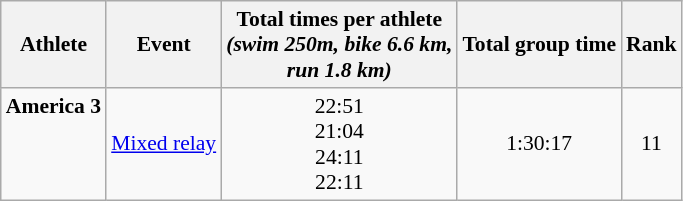<table class="wikitable" style="font-size:90%;">
<tr>
<th>Athlete</th>
<th>Event</th>
<th>Total times per athlete <br> <em>(swim 250m, bike 6.6 km, <br> run 1.8 km)</em></th>
<th>Total group time</th>
<th>Rank</th>
</tr>
<tr align=center>
<td align=left><strong>America 3</strong><br><br><br><br></td>
<td align=left><a href='#'>Mixed relay</a></td>
<td valign=bottom>22:51<br>21:04<br>24:11<br>22:11</td>
<td>1:30:17</td>
<td>11</td>
</tr>
</table>
